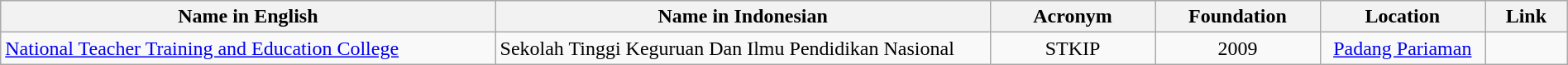<table class="wikitable sortable" style="width:100%;">
<tr>
<th>Name in English</th>
<th>Name in Indonesian</th>
<th>Acronym</th>
<th>Foundation</th>
<th>Location</th>
<th class="unsortable">Link</th>
</tr>
<tr>
<td style="width:30%;"><a href='#'>National Teacher Training and Education College</a></td>
<td style="width:30%;">Sekolah Tinggi Keguruan Dan Ilmu Pendidikan Nasional</td>
<td style="width:10%; text-align:center;">STKIP</td>
<td style="width:10%; text-align:center;">2009</td>
<td style="width:10%; text-align:center;"><a href='#'>Padang Pariaman</a></td>
<td style="width:5%; text-align:center;"></td>
</tr>
</table>
